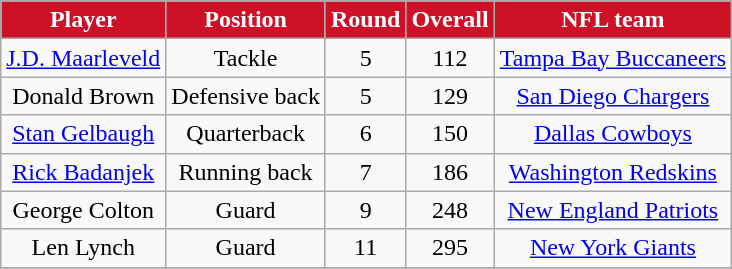<table class="wikitable" style="text-align:center">
<tr>
<th style="background:#CE1126;color:#FFFFFF;">Player</th>
<th style="background:#CE1126;color:#FFFFFF;">Position</th>
<th style="background:#CE1126;color:#FFFFFF;">Round</th>
<th style="background:#CE1126;color:#FFFFFF;">Overall</th>
<th style="background:#CE1126;color:#FFFFFF;">NFL team</th>
</tr>
<tr>
<td><a href='#'>J.D. Maarleveld</a></td>
<td>Tackle</td>
<td>5</td>
<td>112</td>
<td><a href='#'>Tampa Bay Buccaneers</a></td>
</tr>
<tr>
<td>Donald Brown</td>
<td>Defensive back</td>
<td>5</td>
<td>129</td>
<td><a href='#'>San Diego Chargers</a></td>
</tr>
<tr>
<td><a href='#'>Stan Gelbaugh</a></td>
<td>Quarterback</td>
<td>6</td>
<td>150</td>
<td><a href='#'>Dallas Cowboys</a></td>
</tr>
<tr>
<td><a href='#'>Rick Badanjek</a></td>
<td>Running back</td>
<td>7</td>
<td>186</td>
<td><a href='#'>Washington Redskins</a></td>
</tr>
<tr>
<td>George Colton</td>
<td>Guard</td>
<td>9</td>
<td>248</td>
<td><a href='#'>New England Patriots</a></td>
</tr>
<tr>
<td>Len Lynch</td>
<td>Guard</td>
<td>11</td>
<td>295</td>
<td><a href='#'>New York Giants</a></td>
</tr>
<tr>
</tr>
</table>
